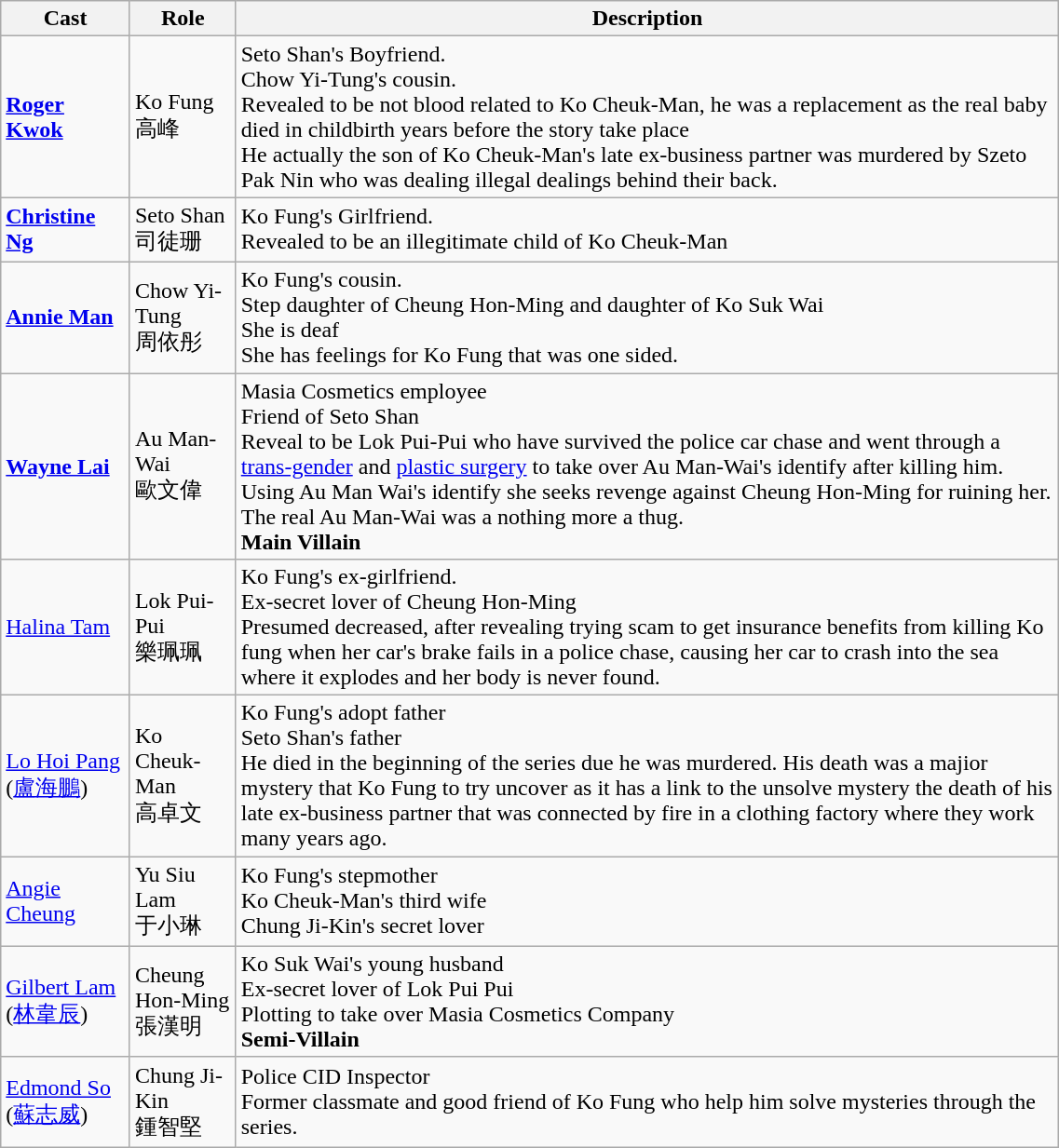<table class="wikitable" width="60%">
<tr>
<th>Cast</th>
<th>Role</th>
<th>Description</th>
</tr>
<tr>
<td><strong><a href='#'>Roger Kwok</a></strong></td>
<td>Ko Fung <br> 高峰</td>
<td>Seto Shan's Boyfriend. <br> Chow Yi-Tung's cousin. <br> Revealed to be not blood related to Ko Cheuk-Man, he was a replacement as the real baby died in childbirth years before the story take place <br> He actually the son of Ko Cheuk-Man's late ex-business partner was murdered by Szeto Pak Nin who was dealing illegal dealings behind their back.</td>
</tr>
<tr>
<td><strong><a href='#'>Christine Ng</a></strong></td>
<td>Seto Shan <br> 司徒珊</td>
<td>Ko Fung's Girlfriend. <br> Revealed to be an illegitimate child of Ko Cheuk-Man</td>
</tr>
<tr>
<td><strong><a href='#'>Annie Man</a></strong></td>
<td>Chow Yi-Tung <br> 周依彤</td>
<td>Ko Fung's cousin. <br> Step daughter of Cheung Hon-Ming and daughter of Ko Suk Wai  <br> She is deaf <br> She has feelings for Ko Fung that was one sided.</td>
</tr>
<tr>
<td><strong><a href='#'>Wayne Lai</a></strong></td>
<td>Au Man-Wai <br> 歐文偉</td>
<td>Masia Cosmetics employee <br> Friend of Seto Shan <br> Reveal to be Lok Pui-Pui who have survived the police car chase and went through a <a href='#'>trans-gender</a> and <a href='#'>plastic surgery</a> to take over Au Man-Wai's identify after killing him. Using Au Man Wai's identify she seeks revenge against Cheung Hon-Ming for ruining her. The real Au Man-Wai was a nothing more a thug. <br> <strong>Main Villain</strong></td>
</tr>
<tr>
<td><a href='#'>Halina Tam</a></td>
<td>Lok Pui-Pui <br> 樂珮珮</td>
<td>Ko Fung's ex-girlfriend. <br> Ex-secret lover of Cheung Hon-Ming <br> Presumed decreased, after revealing trying scam to get insurance benefits from killing Ko fung when her car's brake fails in a police chase, causing her car to crash into the sea where it explodes and her body is never found.</td>
</tr>
<tr>
<td><a href='#'>Lo Hoi Pang</a> (<a href='#'>盧海鵬</a>)</td>
<td>Ko Cheuk-Man <br> 高卓文</td>
<td>Ko Fung's adopt father <br> Seto Shan's father <br> He died in the beginning of the series due he was murdered. His death was a majior mystery that Ko Fung to try uncover as it has a link to the unsolve mystery the death of his late ex-business partner that was connected by fire in a clothing factory where they work many years ago.</td>
</tr>
<tr>
<td><a href='#'>Angie Cheung</a></td>
<td>Yu Siu Lam <br> 于小琳</td>
<td>Ko Fung's stepmother <br> Ko Cheuk-Man's third wife <br> Chung Ji-Kin's secret lover</td>
</tr>
<tr>
<td><a href='#'>Gilbert Lam</a> (<a href='#'>林韋辰</a>)</td>
<td>Cheung Hon-Ming <br> 張漢明</td>
<td>Ko Suk Wai's young husband <br> Ex-secret lover of Lok Pui Pui <br> Plotting to take over Masia Cosmetics Company <br> <strong>Semi-Villain</strong></td>
</tr>
<tr>
<td><a href='#'>Edmond So</a> (<a href='#'>蘇志威</a>)</td>
<td>Chung Ji-Kin <br> 鍾智堅</td>
<td>Police CID Inspector <br> Former classmate and good friend of Ko Fung who help him solve mysteries through the series.</td>
</tr>
</table>
